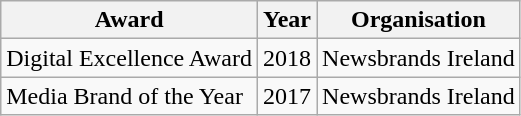<table class="wikitable">
<tr>
<th>Award</th>
<th>Year</th>
<th>Organisation</th>
</tr>
<tr>
<td>Digital Excellence Award</td>
<td>2018</td>
<td>Newsbrands Ireland</td>
</tr>
<tr>
<td>Media Brand of the Year</td>
<td>2017</td>
<td>Newsbrands Ireland</td>
</tr>
</table>
